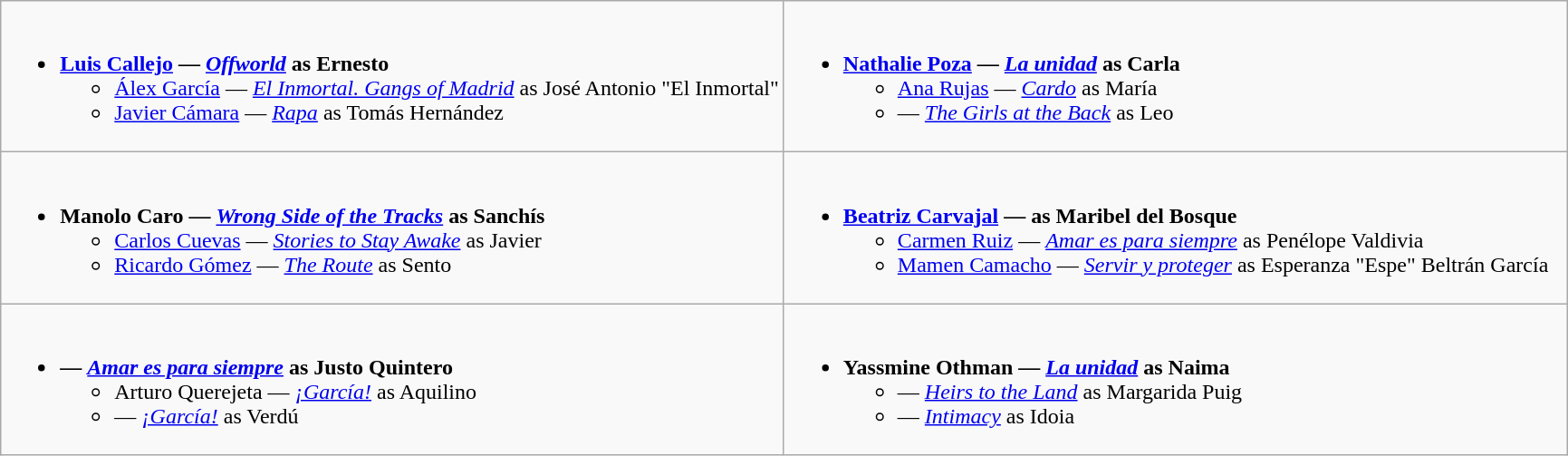<table class=wikitable>
<tr>
<td style="vertical-align:top;" width="50%"><br><ul><li><strong><a href='#'>Luis Callejo</a> — <em><a href='#'>Offworld</a></em> as Ernesto</strong><ul><li><a href='#'>Álex García</a> — <em><a href='#'>El Inmortal. Gangs of Madrid</a></em> as José Antonio "El Inmortal"</li><li><a href='#'>Javier Cámara</a> — <em><a href='#'>Rapa</a></em> as Tomás Hernández</li></ul></li></ul></td>
<td style="vertical-align:top;" width="50%"><br><ul><li><strong><a href='#'>Nathalie Poza</a> — <em><a href='#'>La unidad</a></em> as Carla</strong><ul><li><a href='#'>Ana Rujas</a> — <em><a href='#'>Cardo</a></em> as María</li><li> — <em><a href='#'>The Girls at the Back</a></em> as Leo</li></ul></li></ul></td>
</tr>
<tr>
<td style="vertical-align:top;" width="50%"><br><ul><li><strong>Manolo Caro — <em><a href='#'>Wrong Side of the Tracks</a></em> as Sanchís</strong><ul><li><a href='#'>Carlos Cuevas</a> — <em><a href='#'>Stories to Stay Awake</a></em> as Javier</li><li><a href='#'>Ricardo Gómez</a> — <em><a href='#'>The Route</a></em> as Sento</li></ul></li></ul></td>
<td style="vertical-align:top;" width="50%"><br><ul><li><strong><a href='#'>Beatriz Carvajal</a> — <em></em> as Maribel del Bosque</strong><ul><li><a href='#'>Carmen Ruiz</a> — <em><a href='#'>Amar es para siempre</a></em> as Penélope Valdivia</li><li><a href='#'>Mamen Camacho</a> — <em><a href='#'>Servir y proteger</a></em> as Esperanza "Espe" Beltrán García</li></ul></li></ul></td>
</tr>
<tr>
<td style="vertical-align:top;" width="50%"><br><ul><li><strong> — <em><a href='#'>Amar es para siempre</a></em> as Justo Quintero</strong><ul><li>Arturo Querejeta — <em><a href='#'>¡García!</a></em> as Aquilino</li><li> — <em><a href='#'>¡García!</a></em> as Verdú</li></ul></li></ul></td>
<td style="vertical-align:top;" width="50%"><br><ul><li><strong>Yassmine Othman — <em><a href='#'>La unidad</a></em> as Naima</strong><ul><li> — <em><a href='#'>Heirs to the Land</a></em> as Margarida Puig</li><li> — <em><a href='#'>Intimacy</a></em> as Idoia</li></ul></li></ul></td>
</tr>
</table>
